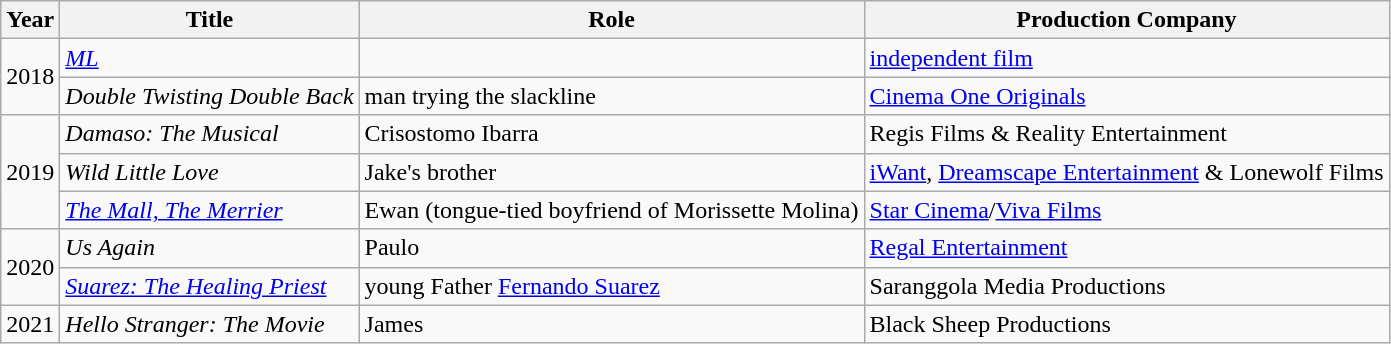<table class="wikitable">
<tr>
<th>Year</th>
<th>Title</th>
<th>Role</th>
<th>Production Company</th>
</tr>
<tr>
<td rowspan="2">2018</td>
<td><em><a href='#'>ML</a></em></td>
<td></td>
<td><a href='#'>independent film</a></td>
</tr>
<tr>
<td><em>Double Twisting Double Back</em></td>
<td>man trying the slackline</td>
<td><a href='#'>Cinema One Originals</a></td>
</tr>
<tr>
<td rowspan="3">2019</td>
<td><em>Damaso: The Musical</em></td>
<td>Crisostomo Ibarra</td>
<td>Regis Films & Reality Entertainment</td>
</tr>
<tr>
<td><em>Wild Little Love</em></td>
<td>Jake's brother</td>
<td><a href='#'>iWant</a>, <a href='#'>Dreamscape Entertainment</a> & Lonewolf Films</td>
</tr>
<tr>
<td><em><a href='#'>The Mall, The Merrier</a></em></td>
<td>Ewan (tongue-tied boyfriend of Morissette Molina)</td>
<td><a href='#'>Star Cinema</a>/<a href='#'>Viva Films</a></td>
</tr>
<tr>
<td rowspan="2">2020</td>
<td><em>Us Again</em></td>
<td>Paulo</td>
<td><a href='#'>Regal Entertainment</a></td>
</tr>
<tr>
<td><em><a href='#'>Suarez: The Healing Priest</a></em></td>
<td>young Father <a href='#'>Fernando Suarez</a></td>
<td>Saranggola Media Productions</td>
</tr>
<tr>
<td>2021</td>
<td><em>Hello Stranger: The Movie</em></td>
<td>James</td>
<td>Black Sheep Productions</td>
</tr>
</table>
